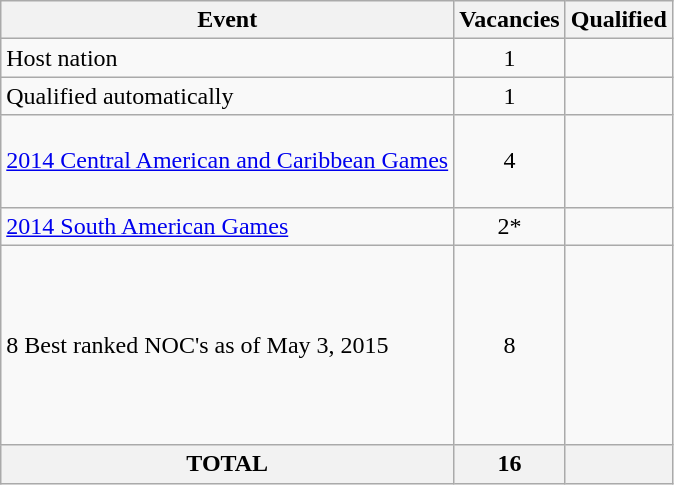<table class="wikitable">
<tr>
<th>Event</th>
<th>Vacancies</th>
<th>Qualified</th>
</tr>
<tr>
<td>Host nation</td>
<td align="center">1</td>
<td></td>
</tr>
<tr>
<td>Qualified automatically</td>
<td align="center">1</td>
<td></td>
</tr>
<tr>
<td><a href='#'>2014 Central American and Caribbean Games</a></td>
<td align="center">4</td>
<td><br><br><br></td>
</tr>
<tr>
<td><a href='#'>2014 South American Games</a></td>
<td align="center">2*</td>
<td><br></td>
</tr>
<tr>
<td>8 Best ranked NOC's as of May 3, 2015</td>
<td align="center">8</td>
<td><br><br><br><br><br><br><br></td>
</tr>
<tr>
<th>TOTAL</th>
<th>16</th>
<th></th>
</tr>
</table>
